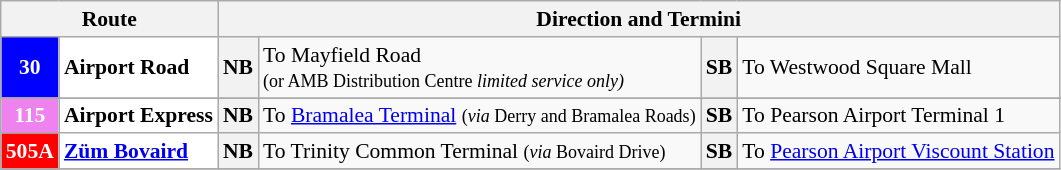<table class=wikitable style="font-size: 90%;" |>
<tr>
<th colspan=2>Route</th>
<th colspan=4>Direction and Termini</th>
</tr>
<tr>
<th style="background:blue; color:white" align="center" valign="center"><div><strong>30</strong></div></th>
<td style="background:white; color:black"><strong>Airport Road</strong></td>
<th>NB</th>
<td>To Mayfield Road<br><small>(or AMB Distribution Centre <em>limited service only)</em></small></td>
<th>SB</th>
<td>To Westwood Square Mall</td>
</tr>
<tr>
</tr>
<tr>
<th style="background:violet;color:white" align="center" valign="center"><div>115</div></th>
<td style="background:white; color:black"><strong>Airport Express</strong></td>
<th>NB</th>
<td>To <a href='#'>Bramalea Terminal</a> <small>(<em>via</em> Derry and Bramalea Roads)</small></td>
<th>SB</th>
<td>To Pearson Airport Terminal 1</td>
</tr>
<tr>
<th style="background:red;color:white" align="center" valign="center"><div>505A</div></th>
<td style="background:white; color:black"><strong><a href='#'>Züm Bovaird</a></strong></td>
<th>NB</th>
<td>To Trinity Common Terminal <small>(<em>via</em> Bovaird Drive)</small></td>
<th>SB</th>
<td>To <a href='#'>Pearson Airport Viscount Station</a></td>
</tr>
<tr>
</tr>
</table>
